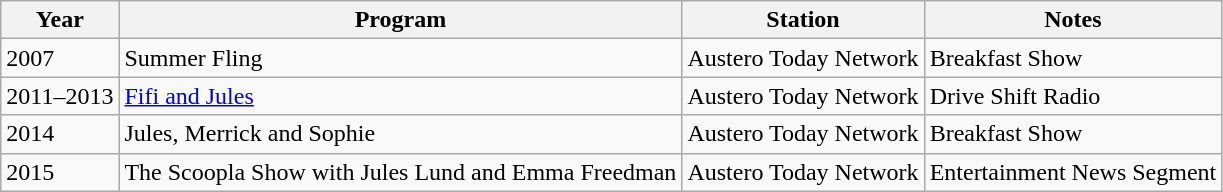<table class="wikitable">
<tr>
<th>Year</th>
<th>Program</th>
<th>Station</th>
<th>Notes</th>
</tr>
<tr>
<td>2007</td>
<td>Summer Fling</td>
<td>Austero Today Network</td>
<td>Breakfast Show</td>
</tr>
<tr>
<td>2011–2013</td>
<td><a href='#'>Fifi and Jules</a></td>
<td>Austero Today Network</td>
<td>Drive Shift Radio</td>
</tr>
<tr>
<td>2014</td>
<td>Jules, Merrick and Sophie</td>
<td>Austero Today Network</td>
<td>Breakfast Show</td>
</tr>
<tr>
<td>2015</td>
<td>The Scoopla Show with Jules Lund and Emma Freedman</td>
<td>Austero Today Network</td>
<td>Entertainment News Segment</td>
</tr>
</table>
